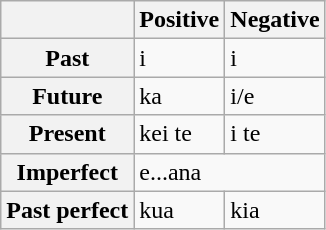<table class="wikitable">
<tr>
<th></th>
<th>Positive</th>
<th>Negative</th>
</tr>
<tr>
<th>Past</th>
<td>i</td>
<td>i</td>
</tr>
<tr>
<th>Future</th>
<td>ka</td>
<td>i/e</td>
</tr>
<tr>
<th>Present</th>
<td>kei te</td>
<td>i te</td>
</tr>
<tr>
<th>Imperfect</th>
<td colspan="2">e...ana</td>
</tr>
<tr>
<th>Past perfect</th>
<td>kua</td>
<td>kia</td>
</tr>
</table>
